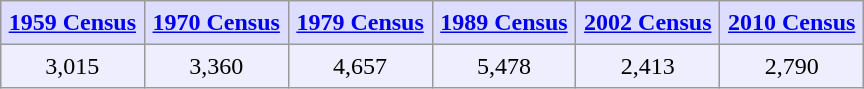<table align="center" rules="all" cellspacing="0" cellpadding="5" style="border: 1px solid #999">
<tr bgcolor="#DDDDFF">
<th><a href='#'>1959 Census</a></th>
<th><a href='#'>1970 Census</a></th>
<th><a href='#'>1979 Census</a></th>
<th><a href='#'>1989 Census</a></th>
<th><a href='#'>2002 Census</a></th>
<th><a href='#'>2010 Census</a></th>
</tr>
<tr bgcolor="#EEEEFF">
<td align=center>3,015</td>
<td align=center>3,360</td>
<td align=center>4,657</td>
<td align=center>5,478</td>
<td align=center>2,413</td>
<td align=center>2,790</td>
</tr>
</table>
